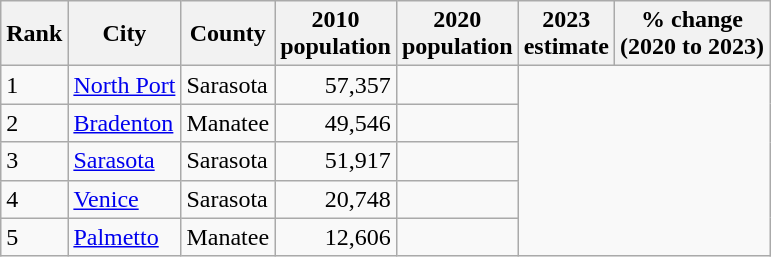<table class="wikitable sortable">
<tr>
<th>Rank</th>
<th>City</th>
<th>County</th>
<th>2010<br>population</th>
<th>2020<br>population</th>
<th>2023<br>estimate</th>
<th>% change<br>(2020 to 2023)</th>
</tr>
<tr>
<td>1</td>
<td><a href='#'>North Port</a></td>
<td>Sarasota</td>
<td align=right>57,357</td>
<td></td>
</tr>
<tr>
<td>2</td>
<td><a href='#'>Bradenton</a></td>
<td>Manatee</td>
<td align=right>49,546</td>
<td></td>
</tr>
<tr>
<td>3</td>
<td><a href='#'>Sarasota</a></td>
<td>Sarasota</td>
<td align=right>51,917</td>
<td></td>
</tr>
<tr>
<td>4</td>
<td><a href='#'>Venice</a></td>
<td>Sarasota</td>
<td align=right>20,748</td>
<td></td>
</tr>
<tr>
<td>5</td>
<td><a href='#'>Palmetto</a></td>
<td>Manatee</td>
<td align=right>12,606</td>
<td></td>
</tr>
</table>
